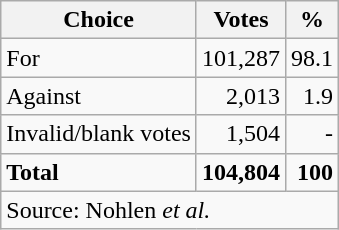<table class=wikitable style=text-align:right>
<tr>
<th>Choice</th>
<th>Votes</th>
<th>%</th>
</tr>
<tr>
<td align=left>For</td>
<td>101,287</td>
<td>98.1</td>
</tr>
<tr>
<td align=left>Against</td>
<td>2,013</td>
<td>1.9</td>
</tr>
<tr>
<td align=left>Invalid/blank votes</td>
<td>1,504</td>
<td>-</td>
</tr>
<tr>
<td align=left><strong>Total</strong></td>
<td><strong>104,804</strong></td>
<td><strong>100</strong></td>
</tr>
<tr>
<td align=left colspan=3>Source: Nohlen <em>et al.</em></td>
</tr>
</table>
